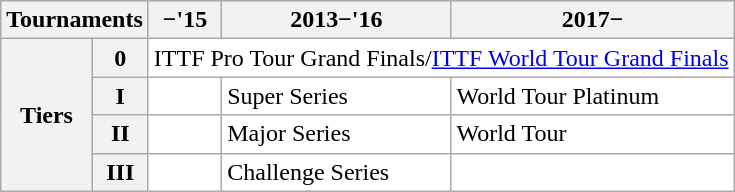<table class=wikitable>
<tr bgcolor="#EFEFEF">
<th colspan=2>Tournaments</th>
<th>−'15</th>
<th>2013−'16</th>
<th>2017−</th>
</tr>
<tr align="left" bgcolor="#FFFFFF">
<th rowspan=4>Tiers</th>
<th>0</th>
<td colspan="3" align="center">ITTF Pro Tour Grand Finals/<a href='#'>ITTF World Tour Grand Finals</a></td>
</tr>
<tr align="left" bgcolor="#FFFFFF">
<th>I</th>
<td></td>
<td>Super Series</td>
<td>World Tour Platinum</td>
</tr>
<tr align="left" bgcolor="#FFFFFF">
<th>II</th>
<td></td>
<td>Major Series</td>
<td>World Tour</td>
</tr>
<tr align="left" bgcolor="#FFFFFF">
<th>III</th>
<td></td>
<td>Challenge Series</td>
<td></td>
</tr>
</table>
